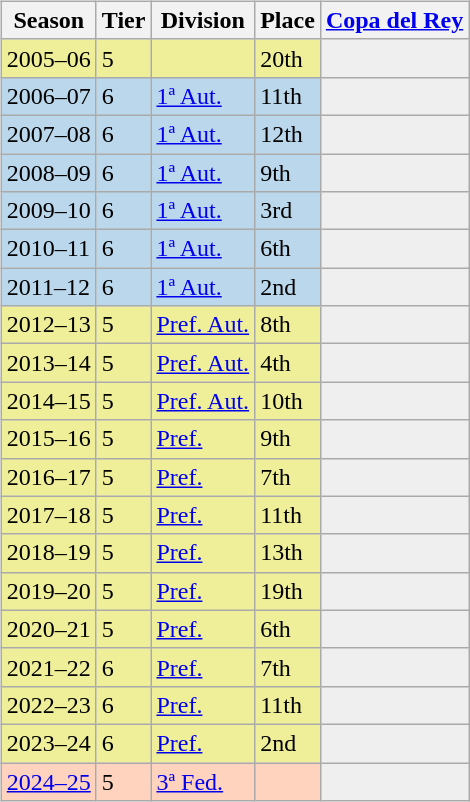<table>
<tr>
<td valign="top" width=0%><br><table class="wikitable">
<tr style="background:#f0f6fa;">
<th>Season</th>
<th>Tier</th>
<th>Division</th>
<th>Place</th>
<th><a href='#'>Copa del Rey</a></th>
</tr>
<tr>
<td style="background:#EFEF99;">2005–06</td>
<td style="background:#EFEF99;">5</td>
<td style="background:#EFEF99;"></td>
<td style="background:#EFEF99;">20th</td>
<th style="background:#efefef;"></th>
</tr>
<tr>
<td style="background:#BBD7EC;">2006–07</td>
<td style="background:#BBD7EC;">6</td>
<td style="background:#BBD7EC;"><a href='#'>1ª Aut.</a></td>
<td style="background:#BBD7EC;">11th</td>
<th style="background:#efefef;"></th>
</tr>
<tr>
<td style="background:#BBD7EC;">2007–08</td>
<td style="background:#BBD7EC;">6</td>
<td style="background:#BBD7EC;"><a href='#'>1ª Aut.</a></td>
<td style="background:#BBD7EC;">12th</td>
<th style="background:#efefef;"></th>
</tr>
<tr>
<td style="background:#BBD7EC;">2008–09</td>
<td style="background:#BBD7EC;">6</td>
<td style="background:#BBD7EC;"><a href='#'>1ª Aut.</a></td>
<td style="background:#BBD7EC;">9th</td>
<th style="background:#efefef;"></th>
</tr>
<tr>
<td style="background:#BBD7EC;">2009–10</td>
<td style="background:#BBD7EC;">6</td>
<td style="background:#BBD7EC;"><a href='#'>1ª Aut.</a></td>
<td style="background:#BBD7EC;">3rd</td>
<th style="background:#efefef;"></th>
</tr>
<tr>
<td style="background:#BBD7EC;">2010–11</td>
<td style="background:#BBD7EC;">6</td>
<td style="background:#BBD7EC;"><a href='#'>1ª Aut.</a></td>
<td style="background:#BBD7EC;">6th</td>
<th style="background:#efefef;"></th>
</tr>
<tr>
<td style="background:#BBD7EC;">2011–12</td>
<td style="background:#BBD7EC;">6</td>
<td style="background:#BBD7EC;"><a href='#'>1ª Aut.</a></td>
<td style="background:#BBD7EC;">2nd</td>
<th style="background:#efefef;"></th>
</tr>
<tr>
<td style="background:#EFEF99;">2012–13</td>
<td style="background:#EFEF99;">5</td>
<td style="background:#EFEF99;"><a href='#'>Pref. Aut.</a></td>
<td style="background:#EFEF99;">8th</td>
<th style="background:#efefef;"></th>
</tr>
<tr>
<td style="background:#EFEF99;">2013–14</td>
<td style="background:#EFEF99;">5</td>
<td style="background:#EFEF99;"><a href='#'>Pref. Aut.</a></td>
<td style="background:#EFEF99;">4th</td>
<th style="background:#efefef;"></th>
</tr>
<tr>
<td style="background:#EFEF99;">2014–15</td>
<td style="background:#EFEF99;">5</td>
<td style="background:#EFEF99;"><a href='#'>Pref. Aut.</a></td>
<td style="background:#EFEF99;">10th</td>
<th style="background:#efefef;"></th>
</tr>
<tr>
<td style="background:#EFEF99;">2015–16</td>
<td style="background:#EFEF99;">5</td>
<td style="background:#EFEF99;"><a href='#'>Pref.</a></td>
<td style="background:#EFEF99;">9th</td>
<th style="background:#efefef;"></th>
</tr>
<tr>
<td style="background:#EFEF99;">2016–17</td>
<td style="background:#EFEF99;">5</td>
<td style="background:#EFEF99;"><a href='#'>Pref.</a></td>
<td style="background:#EFEF99;">7th</td>
<th style="background:#efefef;"></th>
</tr>
<tr>
<td style="background:#EFEF99;">2017–18</td>
<td style="background:#EFEF99;">5</td>
<td style="background:#EFEF99;"><a href='#'>Pref.</a></td>
<td style="background:#EFEF99;">11th</td>
<th style="background:#efefef;"></th>
</tr>
<tr>
<td style="background:#EFEF99;">2018–19</td>
<td style="background:#EFEF99;">5</td>
<td style="background:#EFEF99;"><a href='#'>Pref.</a></td>
<td style="background:#EFEF99;">13th</td>
<th style="background:#efefef;"></th>
</tr>
<tr>
<td style="background:#EFEF99;">2019–20</td>
<td style="background:#EFEF99;">5</td>
<td style="background:#EFEF99;"><a href='#'>Pref.</a></td>
<td style="background:#EFEF99;">19th</td>
<th style="background:#efefef;"></th>
</tr>
<tr>
<td style="background:#EFEF99;">2020–21</td>
<td style="background:#EFEF99;">5</td>
<td style="background:#EFEF99;"><a href='#'>Pref.</a></td>
<td style="background:#EFEF99;">6th</td>
<th style="background:#efefef;"></th>
</tr>
<tr>
<td style="background:#EFEF99;">2021–22</td>
<td style="background:#EFEF99;">6</td>
<td style="background:#EFEF99;"><a href='#'>Pref.</a></td>
<td style="background:#EFEF99;">7th</td>
<th style="background:#efefef;"></th>
</tr>
<tr>
<td style="background:#EFEF99;">2022–23</td>
<td style="background:#EFEF99;">6</td>
<td style="background:#EFEF99;"><a href='#'>Pref.</a></td>
<td style="background:#EFEF99;">11th</td>
<th style="background:#efefef;"></th>
</tr>
<tr>
<td style="background:#EFEF99;">2023–24</td>
<td style="background:#EFEF99;">6</td>
<td style="background:#EFEF99;"><a href='#'>Pref.</a></td>
<td style="background:#EFEF99;">2nd</td>
<th style="background:#efefef;"></th>
</tr>
<tr>
<td style="background:#FFD3BD;"><a href='#'>2024–25</a></td>
<td style="background:#FFD3BD;">5</td>
<td style="background:#FFD3BD;"><a href='#'>3ª Fed.</a></td>
<td style="background:#FFD3BD;"></td>
<th style="background:#efefef;"></th>
</tr>
</table>
</td>
</tr>
</table>
